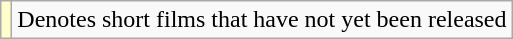<table class="wikitable">
<tr>
<td style="background:#ffc;"></td>
<td>Denotes short films that have not yet been released</td>
</tr>
</table>
